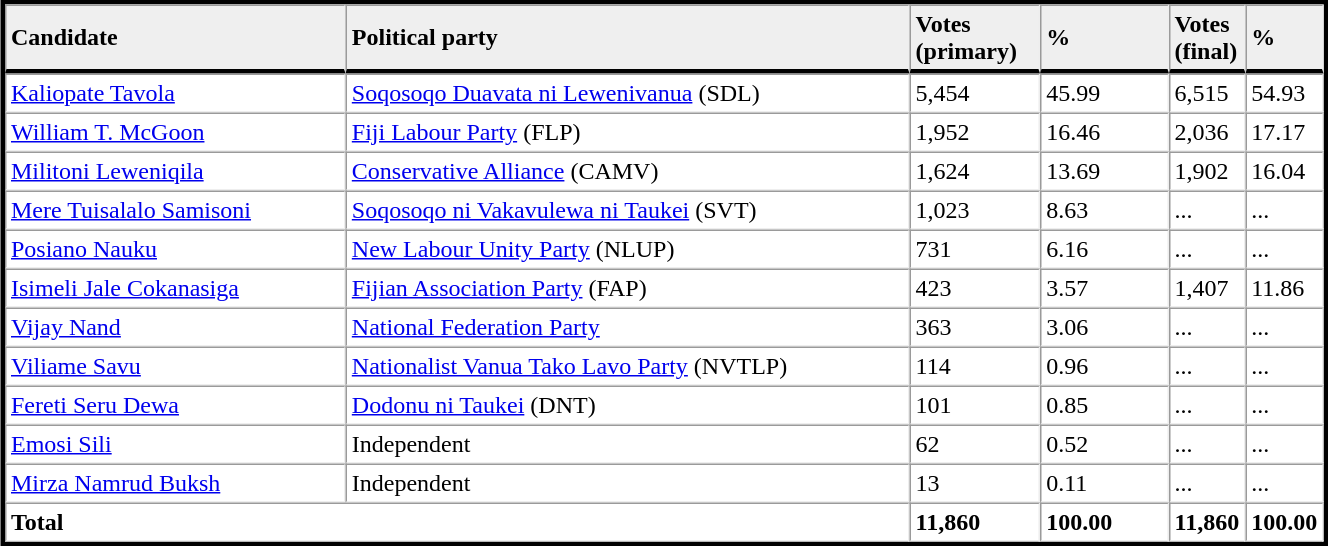<table table width="70%" border="1" align="center" cellpadding=3 cellspacing=0 style="margin:5px; border:3px solid;">
<tr>
<td td width="27%" style="border-bottom:3px solid; background:#efefef;"><strong>Candidate</strong></td>
<td td width="45%" style="border-bottom:3px solid; background:#efefef;"><strong>Political party</strong></td>
<td td width="10%" style="border-bottom:3px solid; background:#efefef;"><strong>Votes<br>(primary)</strong></td>
<td td width="10%" style="border-bottom:3px solid; background:#efefef;"><strong>%</strong></td>
<td td width="4%" style="border-bottom:3px solid; background:#efefef;"><strong>Votes<br>(final)</strong></td>
<td td width="4%" style="border-bottom:3px solid; background:#efefef;"><strong>%</strong></td>
</tr>
<tr>
<td><a href='#'>Kaliopate Tavola</a></td>
<td><a href='#'>Soqosoqo Duavata ni Lewenivanua</a> (SDL)</td>
<td>5,454</td>
<td>45.99</td>
<td>6,515</td>
<td>54.93</td>
</tr>
<tr>
<td><a href='#'>William T. McGoon</a></td>
<td><a href='#'>Fiji Labour Party</a> (FLP)</td>
<td>1,952</td>
<td>16.46</td>
<td>2,036</td>
<td>17.17</td>
</tr>
<tr>
<td><a href='#'>Militoni Leweniqila</a></td>
<td><a href='#'>Conservative Alliance</a> (CAMV)</td>
<td>1,624</td>
<td>13.69</td>
<td>1,902</td>
<td>16.04</td>
</tr>
<tr>
<td><a href='#'>Mere Tuisalalo Samisoni</a></td>
<td><a href='#'>Soqosoqo ni Vakavulewa ni Taukei</a> (SVT)</td>
<td>1,023</td>
<td>8.63</td>
<td>...</td>
<td>...</td>
</tr>
<tr>
<td><a href='#'>Posiano Nauku</a></td>
<td><a href='#'>New Labour Unity Party</a> (NLUP)</td>
<td>731</td>
<td>6.16</td>
<td>...</td>
<td>...</td>
</tr>
<tr>
<td><a href='#'>Isimeli Jale Cokanasiga</a></td>
<td><a href='#'>Fijian Association Party</a> (FAP)</td>
<td>423</td>
<td>3.57</td>
<td>1,407</td>
<td>11.86</td>
</tr>
<tr>
<td><a href='#'>Vijay Nand</a></td>
<td><a href='#'>National Federation Party</a></td>
<td>363</td>
<td>3.06</td>
<td>...</td>
<td>...</td>
</tr>
<tr>
<td><a href='#'>Viliame Savu</a></td>
<td><a href='#'>Nationalist Vanua Tako Lavo Party</a> (NVTLP)</td>
<td>114</td>
<td>0.96</td>
<td>...</td>
<td>...</td>
</tr>
<tr>
<td><a href='#'>Fereti Seru Dewa</a></td>
<td><a href='#'>Dodonu ni Taukei</a> (DNT)</td>
<td>101</td>
<td>0.85</td>
<td>...</td>
<td>...</td>
</tr>
<tr>
<td><a href='#'>Emosi Sili</a></td>
<td>Independent</td>
<td>62</td>
<td>0.52</td>
<td>...</td>
<td>...</td>
</tr>
<tr>
<td><a href='#'>Mirza Namrud Buksh</a></td>
<td>Independent</td>
<td>13</td>
<td>0.11</td>
<td>...</td>
<td>...</td>
</tr>
<tr>
<td colspan=2><strong>Total</strong></td>
<td><strong>11,860</strong></td>
<td><strong>100.00</strong></td>
<td><strong>11,860</strong></td>
<td><strong>100.00</strong></td>
</tr>
<tr>
</tr>
</table>
